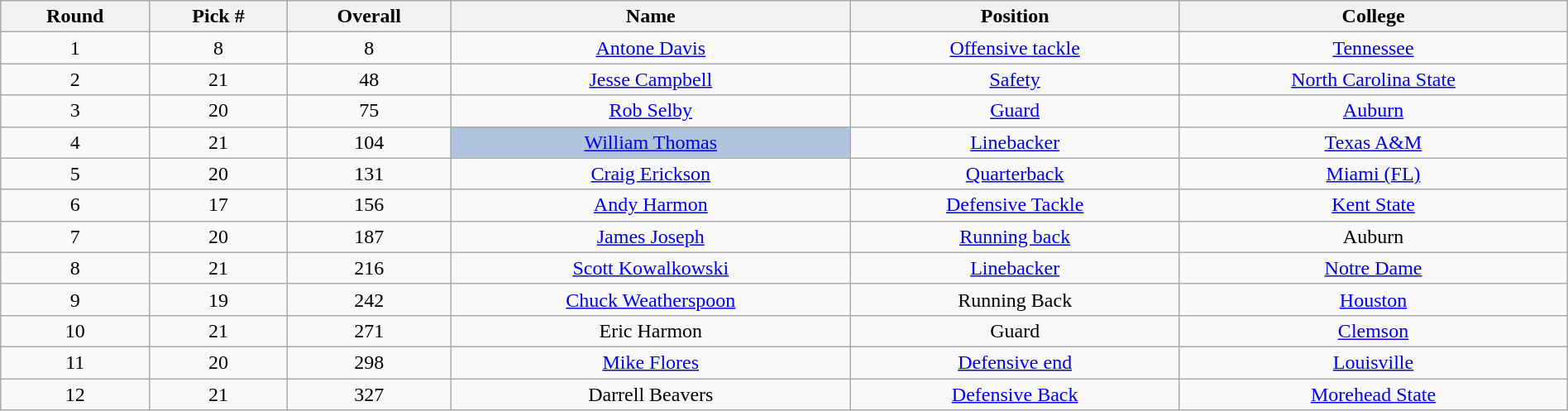<table class="wikitable sortable sortable" style="width: 100%; text-align:center">
<tr>
<th>Round</th>
<th>Pick #</th>
<th>Overall</th>
<th>Name</th>
<th>Position</th>
<th>College</th>
</tr>
<tr>
<td>1</td>
<td>8</td>
<td>8</td>
<td><a href='#'>Antone Davis</a></td>
<td><a href='#'>Offensive tackle</a></td>
<td><a href='#'>Tennessee</a></td>
</tr>
<tr>
<td>2</td>
<td>21</td>
<td>48</td>
<td><a href='#'>Jesse Campbell</a></td>
<td><a href='#'>Safety</a></td>
<td><a href='#'>North Carolina State</a></td>
</tr>
<tr>
<td>3</td>
<td>20</td>
<td>75</td>
<td><a href='#'>Rob Selby</a></td>
<td><a href='#'>Guard</a></td>
<td><a href='#'>Auburn</a></td>
</tr>
<tr>
<td>4</td>
<td>21</td>
<td>104</td>
<td bgcolor=lightsteelblue><a href='#'>William Thomas</a></td>
<td><a href='#'>Linebacker</a></td>
<td><a href='#'>Texas A&M</a></td>
</tr>
<tr>
<td>5</td>
<td>20</td>
<td>131</td>
<td><a href='#'>Craig Erickson</a></td>
<td><a href='#'>Quarterback</a></td>
<td><a href='#'>Miami (FL)</a></td>
</tr>
<tr>
<td>6</td>
<td>17</td>
<td>156</td>
<td><a href='#'>Andy Harmon</a></td>
<td><a href='#'>Defensive Tackle</a></td>
<td><a href='#'>Kent State</a></td>
</tr>
<tr>
<td>7</td>
<td>20</td>
<td>187</td>
<td><a href='#'>James Joseph</a></td>
<td><a href='#'>Running back</a></td>
<td>Auburn</td>
</tr>
<tr>
<td>8</td>
<td>21</td>
<td>216</td>
<td><a href='#'>Scott Kowalkowski</a></td>
<td><a href='#'>Linebacker</a></td>
<td><a href='#'>Notre Dame</a></td>
</tr>
<tr>
<td>9</td>
<td>19</td>
<td>242</td>
<td><a href='#'>Chuck Weatherspoon</a></td>
<td>Running Back</td>
<td><a href='#'>Houston</a></td>
</tr>
<tr>
<td>10</td>
<td>21</td>
<td>271</td>
<td>Eric Harmon</td>
<td>Guard</td>
<td><a href='#'>Clemson</a></td>
</tr>
<tr>
<td>11</td>
<td>20</td>
<td>298</td>
<td><a href='#'>Mike Flores</a></td>
<td><a href='#'>Defensive end</a></td>
<td><a href='#'>Louisville</a></td>
</tr>
<tr>
<td>12</td>
<td>21</td>
<td>327</td>
<td>Darrell Beavers</td>
<td><a href='#'>Defensive Back</a></td>
<td><a href='#'>Morehead State</a></td>
</tr>
</table>
